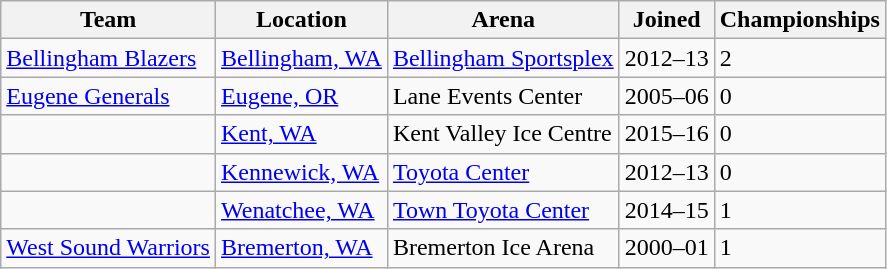<table class="wikitable">
<tr>
<th>Team</th>
<th>Location</th>
<th>Arena</th>
<th>Joined</th>
<th>Championships</th>
</tr>
<tr>
<td><a href='#'>Bellingham Blazers</a></td>
<td><a href='#'>Bellingham, WA</a></td>
<td><a href='#'>Bellingham Sportsplex</a></td>
<td>2012–13</td>
<td>2</td>
</tr>
<tr>
<td><a href='#'>Eugene Generals</a></td>
<td><a href='#'>Eugene, OR</a></td>
<td>Lane Events Center</td>
<td>2005–06</td>
<td>0</td>
</tr>
<tr>
<td></td>
<td><a href='#'>Kent, WA</a></td>
<td>Kent Valley Ice Centre</td>
<td>2015–16</td>
<td>0</td>
</tr>
<tr>
<td></td>
<td><a href='#'>Kennewick, WA</a></td>
<td><a href='#'>Toyota Center</a></td>
<td>2012–13</td>
<td>0</td>
</tr>
<tr>
<td></td>
<td><a href='#'>Wenatchee, WA</a></td>
<td><a href='#'>Town Toyota Center</a></td>
<td>2014–15</td>
<td>1</td>
</tr>
<tr>
<td><a href='#'>West Sound Warriors</a></td>
<td><a href='#'>Bremerton, WA</a></td>
<td>Bremerton Ice Arena</td>
<td>2000–01</td>
<td>1</td>
</tr>
</table>
